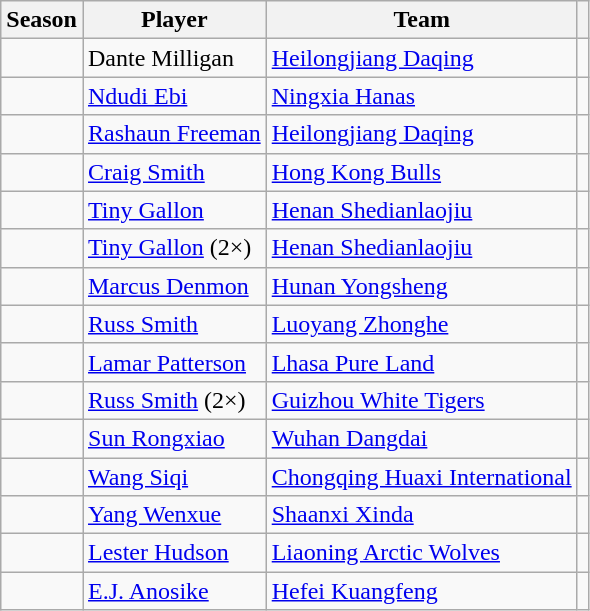<table class="wikitable sortable" style="text-align:left;">
<tr>
<th>Season</th>
<th>Player</th>
<th>Team</th>
<th></th>
</tr>
<tr>
<td></td>
<td> Dante Milligan</td>
<td><a href='#'>Heilongjiang Daqing</a></td>
<td></td>
</tr>
<tr>
<td></td>
<td> <a href='#'>Ndudi Ebi</a></td>
<td><a href='#'>Ningxia Hanas</a></td>
<td></td>
</tr>
<tr>
<td></td>
<td> <a href='#'>Rashaun Freeman</a></td>
<td><a href='#'>Heilongjiang Daqing</a></td>
<td></td>
</tr>
<tr>
<td></td>
<td> <a href='#'>Craig Smith</a></td>
<td><a href='#'>Hong Kong Bulls</a></td>
<td></td>
</tr>
<tr>
<td></td>
<td> <a href='#'>Tiny Gallon</a></td>
<td><a href='#'>Henan Shedianlaojiu</a></td>
<td></td>
</tr>
<tr>
<td></td>
<td> <a href='#'>Tiny Gallon</a> (2×)</td>
<td><a href='#'>Henan Shedianlaojiu</a></td>
<td></td>
</tr>
<tr>
<td></td>
<td> <a href='#'>Marcus Denmon</a></td>
<td><a href='#'>Hunan Yongsheng</a></td>
<td></td>
</tr>
<tr>
<td></td>
<td> <a href='#'>Russ Smith</a></td>
<td><a href='#'>Luoyang Zhonghe</a></td>
<td></td>
</tr>
<tr>
<td></td>
<td> <a href='#'>Lamar Patterson</a></td>
<td><a href='#'>Lhasa Pure Land</a></td>
<td></td>
</tr>
<tr>
<td></td>
<td> <a href='#'>Russ Smith</a> (2×)</td>
<td><a href='#'>Guizhou White Tigers</a></td>
<td></td>
</tr>
<tr>
<td></td>
<td> <a href='#'>Sun Rongxiao</a></td>
<td><a href='#'>Wuhan Dangdai</a></td>
<td></td>
</tr>
<tr>
<td></td>
<td> <a href='#'>Wang Siqi</a></td>
<td><a href='#'>Chongqing Huaxi International</a></td>
<td></td>
</tr>
<tr>
<td></td>
<td> <a href='#'>Yang Wenxue</a></td>
<td><a href='#'>Shaanxi Xinda</a></td>
<td></td>
</tr>
<tr>
<td></td>
<td> <a href='#'>Lester Hudson</a></td>
<td><a href='#'>Liaoning Arctic Wolves</a></td>
<td></td>
</tr>
<tr>
<td></td>
<td> <a href='#'>E.J. Anosike</a></td>
<td><a href='#'>Hefei Kuangfeng</a></td>
<td></td>
</tr>
</table>
